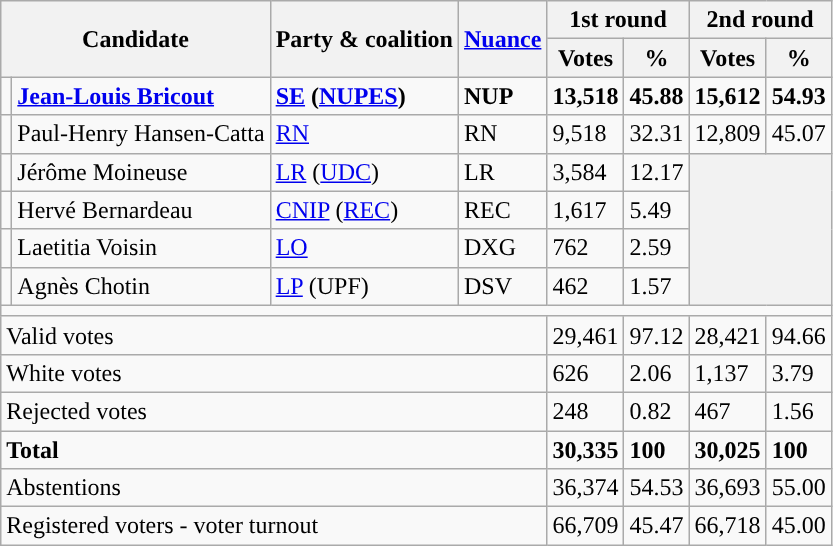<table class="wikitable">
<tr>
<th colspan="2" rowspan="2">Candidate</th>
<th rowspan="2">Party & coalition</th>
<th rowspan="2"><a href='#'>Nuance</a></th>
<th colspan="2">1st round</th>
<th colspan="2">2nd round</th>
</tr>
<tr>
<th>Votes</th>
<th>%</th>
<th>Votes</th>
<th>%</th>
</tr>
<tr>
<td style="background:"></td>
<td><strong><a href='#'>Jean-Louis Bricout</a></strong></td>
<td><strong><a href='#'>SE</a> (<a href='#'>NUPES</a>)</strong></td>
<td><strong>NUP</strong></td>
<td><strong>13,518</strong></td>
<td><strong>45.88</strong></td>
<td><strong>15,612</strong></td>
<td><strong>54.93</strong></td>
</tr>
<tr>
<td style="background:"></td>
<td>Paul-Henry Hansen-Catta</td>
<td><a href='#'>RN</a></td>
<td>RN</td>
<td>9,518</td>
<td>32.31</td>
<td>12,809</td>
<td>45.07</td>
</tr>
<tr>
<td style="background:"></td>
<td>Jérôme Moineuse</td>
<td><a href='#'>LR</a> (<a href='#'>UDC</a>)</td>
<td>LR</td>
<td>3,584</td>
<td>12.17</td>
<th colspan="2" rowspan="4"></th>
</tr>
<tr>
<td style="background:"></td>
<td>Hervé Bernardeau</td>
<td><a href='#'>CNIP</a> (<a href='#'>REC</a>)</td>
<td>REC</td>
<td>1,617</td>
<td>5.49</td>
</tr>
<tr>
<td style="background:"></td>
<td>Laetitia Voisin</td>
<td><a href='#'>LO</a></td>
<td>DXG</td>
<td>762</td>
<td>2.59</td>
</tr>
<tr>
<td style="background:"></td>
<td>Agnès Chotin</td>
<td><a href='#'>LP</a> (<abbr>UPF</abbr>)</td>
<td>DSV</td>
<td>462</td>
<td>1.57</td>
</tr>
<tr>
<td colspan="8"></td>
</tr>
<tr>
<td colspan="4">Valid votes</td>
<td>29,461</td>
<td>97.12</td>
<td>28,421</td>
<td>94.66</td>
</tr>
<tr>
<td colspan="4">White votes</td>
<td>626</td>
<td>2.06</td>
<td>1,137</td>
<td>3.79</td>
</tr>
<tr>
<td colspan="4">Rejected votes</td>
<td>248</td>
<td>0.82</td>
<td>467</td>
<td>1.56</td>
</tr>
<tr>
<td colspan="4"><strong>Total</strong></td>
<td><strong>30,335</strong></td>
<td><strong>100</strong></td>
<td><strong>30,025</strong></td>
<td><strong>100</strong></td>
</tr>
<tr>
<td colspan="4">Abstentions</td>
<td>36,374</td>
<td>54.53</td>
<td>36,693</td>
<td>55.00</td>
</tr>
<tr>
<td colspan="4">Registered voters - voter turnout</td>
<td>66,709</td>
<td>45.47</td>
<td>66,718</td>
<td>45.00</td>
</tr>
</table>
